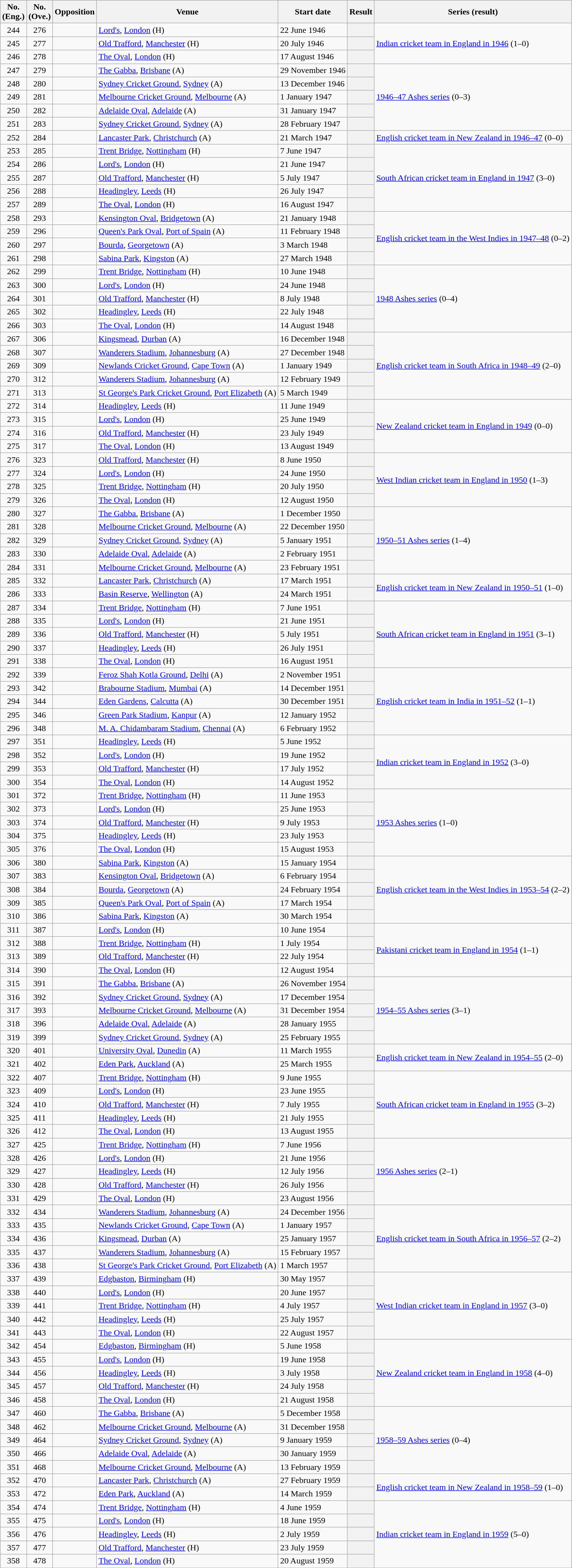<table class="wikitable sortable plainrowheaders">
<tr>
<th scope=col>No.<br>(Eng.)</th>
<th scope=col>No.<br>(Ove.)</th>
<th scope=col>Opposition</th>
<th scope=col>Venue</th>
<th scope=col data-sort-type=date>Start date</th>
<th scope=col data-sort-type=number>Result</th>
<th scope=col class=unsortable>Series (result)</th>
</tr>
<tr>
<td align=center>244</td>
<td align=center>276</td>
<td></td>
<td><a href='#'>Lord's</a>, <a href='#'>London</a> (H)</td>
<td>22 June 1946</td>
<th scope=row></th>
<td rowspan=3><a href='#'>Indian cricket team in England in 1946</a> (1–0)</td>
</tr>
<tr>
<td align=center>245</td>
<td align=center>277</td>
<td></td>
<td><a href='#'>Old Trafford</a>, <a href='#'>Manchester</a> (H)</td>
<td>20 July 1946</td>
<th scope=row></th>
</tr>
<tr>
<td align=center>246</td>
<td align=center>278</td>
<td></td>
<td><a href='#'>The Oval</a>, <a href='#'>London</a> (H)</td>
<td>17 August 1946</td>
<th scope=row></th>
</tr>
<tr>
<td align=center>247</td>
<td align=center>279</td>
<td></td>
<td><a href='#'>The Gabba</a>, <a href='#'>Brisbane</a> (A)</td>
<td>29 November 1946</td>
<th scope=row></th>
<td rowspan=5><a href='#'>1946–47 Ashes series</a> (0–3)</td>
</tr>
<tr>
<td align=center>248</td>
<td align=center>280</td>
<td></td>
<td><a href='#'>Sydney Cricket Ground</a>, <a href='#'>Sydney</a> (A)</td>
<td>13 December 1946</td>
<th scope=row></th>
</tr>
<tr>
<td align=center>249</td>
<td align=center>281</td>
<td></td>
<td><a href='#'>Melbourne Cricket Ground</a>, <a href='#'>Melbourne</a> (A)</td>
<td>1 January 1947</td>
<th scope=row></th>
</tr>
<tr>
<td align=center>250</td>
<td align=center>282</td>
<td></td>
<td><a href='#'>Adelaide Oval</a>, <a href='#'>Adelaide</a> (A)</td>
<td>31 January 1947</td>
<th scope=row></th>
</tr>
<tr>
<td align=center>251</td>
<td align=center>283</td>
<td></td>
<td><a href='#'>Sydney Cricket Ground</a>, <a href='#'>Sydney</a> (A)</td>
<td>28 February 1947</td>
<th scope=row></th>
</tr>
<tr>
<td align=center>252</td>
<td align=center>284</td>
<td></td>
<td><a href='#'>Lancaster Park</a>, <a href='#'>Christchurch</a> (A)</td>
<td>21 March 1947</td>
<th scope=row></th>
<td><a href='#'>English cricket team in New Zealand in 1946–47</a> (0–0)</td>
</tr>
<tr>
<td align=center>253</td>
<td align=center>285</td>
<td></td>
<td><a href='#'>Trent Bridge</a>, <a href='#'>Nottingham</a> (H)</td>
<td>7 June 1947</td>
<th scope=row></th>
<td rowspan=5><a href='#'>South African cricket team in England in 1947</a> (3–0)</td>
</tr>
<tr>
<td align=center>254</td>
<td align=center>286</td>
<td></td>
<td><a href='#'>Lord's</a>, <a href='#'>London</a> (H)</td>
<td>21 June 1947</td>
<th scope=row></th>
</tr>
<tr>
<td align=center>255</td>
<td align=center>287</td>
<td></td>
<td><a href='#'>Old Trafford</a>, <a href='#'>Manchester</a> (H)</td>
<td>5 July 1947</td>
<th scope=row></th>
</tr>
<tr>
<td align=center>256</td>
<td align=center>288</td>
<td></td>
<td><a href='#'>Headingley</a>, <a href='#'>Leeds</a> (H)</td>
<td>26 July 1947</td>
<th scope=row></th>
</tr>
<tr>
<td align=center>257</td>
<td align=center>289</td>
<td></td>
<td><a href='#'>The Oval</a>, <a href='#'>London</a> (H)</td>
<td>16 August 1947</td>
<th scope=row></th>
</tr>
<tr>
<td align=center>258</td>
<td align=center>293</td>
<td></td>
<td><a href='#'>Kensington Oval</a>, <a href='#'>Bridgetown</a> (A)</td>
<td>21 January 1948</td>
<th scope=row></th>
<td rowspan=4><a href='#'>English cricket team in the West Indies in 1947–48</a> (0–2)</td>
</tr>
<tr>
<td align=center>259</td>
<td align=center>296</td>
<td></td>
<td><a href='#'>Queen's Park Oval</a>, <a href='#'>Port of Spain</a> (A)</td>
<td>11 February 1948</td>
<th scope=row></th>
</tr>
<tr>
<td align=center>260</td>
<td align=center>297</td>
<td></td>
<td><a href='#'>Bourda</a>, <a href='#'>Georgetown</a> (A)</td>
<td>3 March 1948</td>
<th scope=row></th>
</tr>
<tr>
<td align=center>261</td>
<td align=center>298</td>
<td></td>
<td><a href='#'>Sabina Park</a>, <a href='#'>Kingston</a> (A)</td>
<td>27 March 1948</td>
<th scope=row></th>
</tr>
<tr>
<td align=center>262</td>
<td align=center>299</td>
<td></td>
<td><a href='#'>Trent Bridge</a>, <a href='#'>Nottingham</a> (H)</td>
<td>10 June 1948</td>
<th scope=row></th>
<td rowspan=5><a href='#'>1948 Ashes series</a> (0–4)</td>
</tr>
<tr>
<td align=center>263</td>
<td align=center>300</td>
<td></td>
<td><a href='#'>Lord's</a>, <a href='#'>London</a> (H)</td>
<td>24 June 1948</td>
<th scope=row></th>
</tr>
<tr>
<td align=center>264</td>
<td align=center>301</td>
<td></td>
<td><a href='#'>Old Trafford</a>, <a href='#'>Manchester</a> (H)</td>
<td>8 July 1948</td>
<th scope=row></th>
</tr>
<tr>
<td align=center>265</td>
<td align=center>302</td>
<td></td>
<td><a href='#'>Headingley</a>, <a href='#'>Leeds</a> (H)</td>
<td>22 July 1948</td>
<th scope=row></th>
</tr>
<tr>
<td align=center>266</td>
<td align=center>303</td>
<td></td>
<td><a href='#'>The Oval</a>, <a href='#'>London</a> (H)</td>
<td>14 August 1948</td>
<th scope=row></th>
</tr>
<tr>
<td align=center>267</td>
<td align=center>306</td>
<td></td>
<td><a href='#'>Kingsmead</a>, <a href='#'>Durban</a> (A)</td>
<td>16 December 1948</td>
<th scope=row></th>
<td rowspan=5><a href='#'>English cricket team in South Africa in 1948–49</a> (2–0)</td>
</tr>
<tr>
<td align=center>268</td>
<td align=center>307</td>
<td></td>
<td><a href='#'>Wanderers Stadium</a>, <a href='#'>Johannesburg</a> (A)</td>
<td>27 December 1948</td>
<th scope=row></th>
</tr>
<tr>
<td align=center>269</td>
<td align=center>309</td>
<td></td>
<td><a href='#'>Newlands Cricket Ground</a>, <a href='#'>Cape Town</a> (A)</td>
<td>1 January 1949</td>
<th scope=row></th>
</tr>
<tr>
<td align=center>270</td>
<td align=center>312</td>
<td></td>
<td><a href='#'>Wanderers Stadium</a>, <a href='#'>Johannesburg</a> (A)</td>
<td>12 February 1949</td>
<th scope=row></th>
</tr>
<tr>
<td align=center>271</td>
<td align=center>313</td>
<td></td>
<td><a href='#'>St George's Park Cricket Ground</a>, <a href='#'>Port Elizabeth</a> (A)</td>
<td>5 March 1949</td>
<th scope=row></th>
</tr>
<tr>
<td align=center>272</td>
<td align=center>314</td>
<td></td>
<td><a href='#'>Headingley</a>, <a href='#'>Leeds</a> (H)</td>
<td>11 June 1949</td>
<th scope=row></th>
<td rowspan=4><a href='#'>New Zealand cricket team in England in 1949</a> (0–0)</td>
</tr>
<tr>
<td align=center>273</td>
<td align=center>315</td>
<td></td>
<td><a href='#'>Lord's</a>, <a href='#'>London</a> (H)</td>
<td>25 June 1949</td>
<th scope=row></th>
</tr>
<tr>
<td align=center>274</td>
<td align=center>316</td>
<td></td>
<td><a href='#'>Old Trafford</a>, <a href='#'>Manchester</a> (H)</td>
<td>23 July 1949</td>
<th scope=row></th>
</tr>
<tr>
<td align=center>275</td>
<td align=center>317</td>
<td></td>
<td><a href='#'>The Oval</a>, <a href='#'>London</a> (H)</td>
<td>13 August 1949</td>
<th scope=row></th>
</tr>
<tr>
<td align=center>276</td>
<td align=center>323</td>
<td></td>
<td><a href='#'>Old Trafford</a>, <a href='#'>Manchester</a> (H)</td>
<td>8 June 1950</td>
<th scope=row></th>
<td rowspan=4><a href='#'>West Indian cricket team in England in 1950</a> (1–3)</td>
</tr>
<tr>
<td align=center>277</td>
<td align=center>324</td>
<td></td>
<td><a href='#'>Lord's</a>, <a href='#'>London</a> (H)</td>
<td>24 June 1950</td>
<th scope=row></th>
</tr>
<tr>
<td align=center>278</td>
<td align=center>325</td>
<td></td>
<td><a href='#'>Trent Bridge</a>, <a href='#'>Nottingham</a> (H)</td>
<td>20 July 1950</td>
<th scope=row></th>
</tr>
<tr>
<td align=center>279</td>
<td align=center>326</td>
<td></td>
<td><a href='#'>The Oval</a>, <a href='#'>London</a> (H)</td>
<td>12 August 1950</td>
<th scope=row></th>
</tr>
<tr>
<td align=center>280</td>
<td align=center>327</td>
<td></td>
<td><a href='#'>The Gabba</a>, <a href='#'>Brisbane</a> (A)</td>
<td>1 December 1950</td>
<th scope=row></th>
<td rowspan=5><a href='#'>1950–51 Ashes series</a> (1–4)</td>
</tr>
<tr>
<td align=center>281</td>
<td align=center>328</td>
<td></td>
<td><a href='#'>Melbourne Cricket Ground</a>, <a href='#'>Melbourne</a> (A)</td>
<td>22 December 1950</td>
<th scope=row></th>
</tr>
<tr>
<td align=center>282</td>
<td align=center>329</td>
<td></td>
<td><a href='#'>Sydney Cricket Ground</a>, <a href='#'>Sydney</a> (A)</td>
<td>5 January 1951</td>
<th scope=row></th>
</tr>
<tr>
<td align=center>283</td>
<td align=center>330</td>
<td></td>
<td><a href='#'>Adelaide Oval</a>, <a href='#'>Adelaide</a> (A)</td>
<td>2 February 1951</td>
<th scope=row></th>
</tr>
<tr>
<td align=center>284</td>
<td align=center>331</td>
<td></td>
<td><a href='#'>Melbourne Cricket Ground</a>, <a href='#'>Melbourne</a> (A)</td>
<td>23 February 1951</td>
<th scope=row></th>
</tr>
<tr>
<td align=center>285</td>
<td align=center>332</td>
<td></td>
<td><a href='#'>Lancaster Park</a>, <a href='#'>Christchurch</a> (A)</td>
<td>17 March 1951</td>
<th scope=row></th>
<td rowspan=2><a href='#'>English cricket team in New Zealand in 1950–51</a> (1–0)</td>
</tr>
<tr>
<td align=center>286</td>
<td align=center>333</td>
<td></td>
<td><a href='#'>Basin Reserve</a>, <a href='#'>Wellington</a> (A)</td>
<td>24 March 1951</td>
<th scope=row></th>
</tr>
<tr>
<td align=center>287</td>
<td align=center>334</td>
<td></td>
<td><a href='#'>Trent Bridge</a>, <a href='#'>Nottingham</a> (H)</td>
<td>7 June 1951</td>
<th scope=row></th>
<td rowspan=5><a href='#'>South African cricket team in England in 1951</a> (3–1)</td>
</tr>
<tr>
<td align=center>288</td>
<td align=center>335</td>
<td></td>
<td><a href='#'>Lord's</a>, <a href='#'>London</a> (H)</td>
<td>21 June 1951</td>
<th scope=row></th>
</tr>
<tr>
<td align=center>289</td>
<td align=center>336</td>
<td></td>
<td><a href='#'>Old Trafford</a>, <a href='#'>Manchester</a> (H)</td>
<td>5 July 1951</td>
<th scope=row></th>
</tr>
<tr>
<td align=center>290</td>
<td align=center>337</td>
<td></td>
<td><a href='#'>Headingley</a>, <a href='#'>Leeds</a> (H)</td>
<td>26 July 1951</td>
<th scope=row></th>
</tr>
<tr>
<td align=center>291</td>
<td align=center>338</td>
<td></td>
<td><a href='#'>The Oval</a>, <a href='#'>London</a> (H)</td>
<td>16 August 1951</td>
<th scope=row></th>
</tr>
<tr>
<td align=center>292</td>
<td align=center>339</td>
<td></td>
<td><a href='#'>Feroz Shah Kotla Ground</a>, <a href='#'>Delhi</a> (A)</td>
<td>2 November 1951</td>
<th scope=row></th>
<td rowspan=5><a href='#'>English cricket team in India in 1951–52</a> (1–1)</td>
</tr>
<tr>
<td align=center>293</td>
<td align=center>342</td>
<td></td>
<td><a href='#'>Brabourne Stadium</a>, <a href='#'>Mumbai</a> (A)</td>
<td>14 December 1951</td>
<th scope=row></th>
</tr>
<tr>
<td align=center>294</td>
<td align=center>344</td>
<td></td>
<td><a href='#'>Eden Gardens</a>, <a href='#'>Calcutta</a> (A)</td>
<td>30 December 1951</td>
<th scope=row></th>
</tr>
<tr>
<td align=center>295</td>
<td align=center>346</td>
<td></td>
<td><a href='#'>Green Park Stadium</a>, <a href='#'>Kanpur</a> (A)</td>
<td>12 January 1952</td>
<th scope=row></th>
</tr>
<tr>
<td align=center>296</td>
<td align=center>348</td>
<td></td>
<td><a href='#'>M. A. Chidambaram Stadium</a>, <a href='#'>Chennai</a> (A)</td>
<td>6 February 1952</td>
<th scope=row></th>
</tr>
<tr>
<td align=center>297</td>
<td align=center>351</td>
<td></td>
<td><a href='#'>Headingley</a>, <a href='#'>Leeds</a> (H)</td>
<td>5 June 1952</td>
<th scope=row></th>
<td rowspan=4><a href='#'>Indian cricket team in England in 1952</a> (3–0)</td>
</tr>
<tr>
<td align=center>298</td>
<td align=center>352</td>
<td></td>
<td><a href='#'>Lord's</a>, <a href='#'>London</a> (H)</td>
<td>19 June 1952</td>
<th scope=row></th>
</tr>
<tr>
<td align=center>299</td>
<td align=center>353</td>
<td></td>
<td><a href='#'>Old Trafford</a>, <a href='#'>Manchester</a> (H)</td>
<td>17 July 1952</td>
<th scope=row></th>
</tr>
<tr>
<td align=center>300</td>
<td align=center>354</td>
<td></td>
<td><a href='#'>The Oval</a>, <a href='#'>London</a> (H)</td>
<td>14 August 1952</td>
<th scope=row></th>
</tr>
<tr>
<td align=center>301</td>
<td align=center>372</td>
<td></td>
<td><a href='#'>Trent Bridge</a>, <a href='#'>Nottingham</a> (H)</td>
<td>11 June 1953</td>
<th scope=row></th>
<td rowspan=5><a href='#'>1953 Ashes series</a> (1–0)</td>
</tr>
<tr>
<td align=center>302</td>
<td align=center>373</td>
<td></td>
<td><a href='#'>Lord's</a>, <a href='#'>London</a> (H)</td>
<td>25 June 1953</td>
<th scope=row></th>
</tr>
<tr>
<td align=center>303</td>
<td align=center>374</td>
<td></td>
<td><a href='#'>Old Trafford</a>, <a href='#'>Manchester</a> (H)</td>
<td>9 July 1953</td>
<th scope=row></th>
</tr>
<tr>
<td align=center>304</td>
<td align=center>375</td>
<td></td>
<td><a href='#'>Headingley</a>, <a href='#'>Leeds</a> (H)</td>
<td>23 July 1953</td>
<th scope=row></th>
</tr>
<tr>
<td align=center>305</td>
<td align=center>376</td>
<td></td>
<td><a href='#'>The Oval</a>, <a href='#'>London</a> (H)</td>
<td>15 August 1953</td>
<th scope=row></th>
</tr>
<tr>
<td align=center>306</td>
<td align=center>380</td>
<td></td>
<td><a href='#'>Sabina Park</a>, <a href='#'>Kingston</a> (A)</td>
<td>15 January 1954</td>
<th scope=row></th>
<td rowspan=5><a href='#'>English cricket team in the West Indies in 1953–54</a> (2–2)</td>
</tr>
<tr>
<td align=center>307</td>
<td align=center>383</td>
<td></td>
<td><a href='#'>Kensington Oval</a>, <a href='#'>Bridgetown</a> (A)</td>
<td>6 February 1954</td>
<th scope=row></th>
</tr>
<tr>
<td align=center>308</td>
<td align=center>384</td>
<td></td>
<td><a href='#'>Bourda</a>, <a href='#'>Georgetown</a> (A)</td>
<td>24 February 1954</td>
<th scope=row></th>
</tr>
<tr>
<td align=center>309</td>
<td align=center>385</td>
<td></td>
<td><a href='#'>Queen's Park Oval</a>, <a href='#'>Port of Spain</a> (A)</td>
<td>17 March 1954</td>
<th scope=row></th>
</tr>
<tr>
<td align=center>310</td>
<td align=center>386</td>
<td></td>
<td><a href='#'>Sabina Park</a>, <a href='#'>Kingston</a> (A)</td>
<td>30 March 1954</td>
<th scope=row></th>
</tr>
<tr>
<td align=center>311</td>
<td align=center>387</td>
<td></td>
<td><a href='#'>Lord's</a>, <a href='#'>London</a> (H)</td>
<td>10 June 1954</td>
<th scope=row></th>
<td rowspan=4><a href='#'>Pakistani cricket team in England in 1954</a> (1–1)</td>
</tr>
<tr>
<td align=center>312</td>
<td align=center>388</td>
<td></td>
<td><a href='#'>Trent Bridge</a>, <a href='#'>Nottingham</a> (H)</td>
<td>1 July 1954</td>
<th scope=row></th>
</tr>
<tr>
<td align=center>313</td>
<td align=center>389</td>
<td></td>
<td><a href='#'>Old Trafford</a>, <a href='#'>Manchester</a> (H)</td>
<td>22 July 1954</td>
<th scope=row></th>
</tr>
<tr>
<td align=center>314</td>
<td align=center>390</td>
<td></td>
<td><a href='#'>The Oval</a>, <a href='#'>London</a> (H)</td>
<td>12 August 1954</td>
<th scope=row></th>
</tr>
<tr>
<td align=center>315</td>
<td align=center>391</td>
<td></td>
<td><a href='#'>The Gabba</a>, <a href='#'>Brisbane</a> (A)</td>
<td>26 November 1954</td>
<th scope=row></th>
<td rowspan=5><a href='#'>1954–55 Ashes series</a> (3–1)</td>
</tr>
<tr>
<td align=center>316</td>
<td align=center>392</td>
<td></td>
<td><a href='#'>Sydney Cricket Ground</a>, <a href='#'>Sydney</a> (A)</td>
<td>17 December 1954</td>
<th scope=row></th>
</tr>
<tr>
<td align=center>317</td>
<td align=center>393</td>
<td></td>
<td><a href='#'>Melbourne Cricket Ground</a>, <a href='#'>Melbourne</a> (A)</td>
<td>31 December 1954</td>
<th scope=row></th>
</tr>
<tr>
<td align=center>318</td>
<td align=center>396</td>
<td></td>
<td><a href='#'>Adelaide Oval</a>, <a href='#'>Adelaide</a> (A)</td>
<td>28 January 1955</td>
<th scope=row></th>
</tr>
<tr>
<td align=center>319</td>
<td align=center>399</td>
<td></td>
<td><a href='#'>Sydney Cricket Ground</a>, <a href='#'>Sydney</a> (A)</td>
<td>25 February 1955</td>
<th scope=row></th>
</tr>
<tr>
<td align=center>320</td>
<td align=center>401</td>
<td></td>
<td><a href='#'>University Oval</a>, <a href='#'>Dunedin</a> (A)</td>
<td>11 March 1955</td>
<th scope=row></th>
<td rowspan=2><a href='#'>English cricket team in New Zealand in 1954–55</a> (2–0)</td>
</tr>
<tr>
<td align=center>321</td>
<td align=center>402</td>
<td></td>
<td><a href='#'>Eden Park</a>, <a href='#'>Auckland</a> (A)</td>
<td>25 March 1955</td>
<th scope=row></th>
</tr>
<tr>
<td align=center>322</td>
<td align=center>407</td>
<td></td>
<td><a href='#'>Trent Bridge</a>, <a href='#'>Nottingham</a> (H)</td>
<td>9 June 1955</td>
<th scope=row></th>
<td rowspan=5><a href='#'>South African cricket team in England in 1955</a> (3–2)</td>
</tr>
<tr>
<td align=center>323</td>
<td align=center>409</td>
<td></td>
<td><a href='#'>Lord's</a>, <a href='#'>London</a> (H)</td>
<td>23 June 1955</td>
<th scope=row></th>
</tr>
<tr>
<td align=center>324</td>
<td align=center>410</td>
<td></td>
<td><a href='#'>Old Trafford</a>, <a href='#'>Manchester</a> (H)</td>
<td>7 July 1955</td>
<th scope=row></th>
</tr>
<tr>
<td align=center>325</td>
<td align=center>411</td>
<td></td>
<td><a href='#'>Headingley</a>, <a href='#'>Leeds</a> (H)</td>
<td>21 July 1955</td>
<th scope=row></th>
</tr>
<tr>
<td align=center>326</td>
<td align=center>412</td>
<td></td>
<td><a href='#'>The Oval</a>, <a href='#'>London</a> (H)</td>
<td>13 August 1955</td>
<th scope=row></th>
</tr>
<tr>
<td align=center>327</td>
<td align=center>425</td>
<td></td>
<td><a href='#'>Trent Bridge</a>, <a href='#'>Nottingham</a> (H)</td>
<td>7 June 1956</td>
<th scope=row></th>
<td rowspan=5><a href='#'>1956 Ashes series</a> (2–1)</td>
</tr>
<tr>
<td align=center>328</td>
<td align=center>426</td>
<td></td>
<td><a href='#'>Lord's</a>, <a href='#'>London</a> (H)</td>
<td>21 June 1956</td>
<th scope=row></th>
</tr>
<tr>
<td align=center>329</td>
<td align=center>427</td>
<td></td>
<td><a href='#'>Headingley</a>, <a href='#'>Leeds</a> (H)</td>
<td>12 July 1956</td>
<th scope=row></th>
</tr>
<tr>
<td align=center>330</td>
<td align=center>428</td>
<td></td>
<td><a href='#'>Old Trafford</a>, <a href='#'>Manchester</a> (H)</td>
<td>26 July 1956</td>
<th scope=row></th>
</tr>
<tr>
<td align=center>331</td>
<td align=center>429</td>
<td></td>
<td><a href='#'>The Oval</a>, <a href='#'>London</a> (H)</td>
<td>23 August 1956</td>
<th scope=row></th>
</tr>
<tr>
<td align=center>332</td>
<td align=center>434</td>
<td></td>
<td><a href='#'>Wanderers Stadium</a>, <a href='#'>Johannesburg</a> (A)</td>
<td>24 December 1956</td>
<th scope=row></th>
<td rowspan=5><a href='#'>English cricket team in South Africa in 1956–57</a> (2–2)</td>
</tr>
<tr>
<td align=center>333</td>
<td align=center>435</td>
<td></td>
<td><a href='#'>Newlands Cricket Ground</a>, <a href='#'>Cape Town</a> (A)</td>
<td>1 January 1957</td>
<th scope=row></th>
</tr>
<tr>
<td align=center>334</td>
<td align=center>436</td>
<td></td>
<td><a href='#'>Kingsmead</a>, <a href='#'>Durban</a> (A)</td>
<td>25 January 1957</td>
<th scope=row></th>
</tr>
<tr>
<td align=center>335</td>
<td align=center>437</td>
<td></td>
<td><a href='#'>Wanderers Stadium</a>, <a href='#'>Johannesburg</a> (A)</td>
<td>15 February 1957</td>
<th scope=row></th>
</tr>
<tr>
<td align=center>336</td>
<td align=center>438</td>
<td></td>
<td><a href='#'>St George's Park Cricket Ground</a>, <a href='#'>Port Elizabeth</a> (A)</td>
<td>1 March 1957</td>
<th scope=row></th>
</tr>
<tr>
<td align=center>337</td>
<td align=center>439</td>
<td></td>
<td><a href='#'>Edgbaston</a>, <a href='#'>Birmingham</a> (H)</td>
<td>30 May 1957</td>
<th scope=row></th>
<td rowspan=5><a href='#'>West Indian cricket team in England in 1957</a> (3–0)</td>
</tr>
<tr>
<td align=center>338</td>
<td align=center>440</td>
<td></td>
<td><a href='#'>Lord's</a>, <a href='#'>London</a> (H)</td>
<td>20 June 1957</td>
<th scope=row></th>
</tr>
<tr>
<td align=center>339</td>
<td align=center>441</td>
<td></td>
<td><a href='#'>Trent Bridge</a>, <a href='#'>Nottingham</a> (H)</td>
<td>4 July 1957</td>
<th scope=row></th>
</tr>
<tr>
<td align=center>340</td>
<td align=center>442</td>
<td></td>
<td><a href='#'>Headingley</a>, <a href='#'>Leeds</a> (H)</td>
<td>25 July 1957</td>
<th scope=row></th>
</tr>
<tr>
<td align=center>341</td>
<td align=center>443</td>
<td></td>
<td><a href='#'>The Oval</a>, <a href='#'>London</a> (H)</td>
<td>22 August 1957</td>
<th scope=row></th>
</tr>
<tr>
<td align=center>342</td>
<td align=center>454</td>
<td></td>
<td><a href='#'>Edgbaston</a>, <a href='#'>Birmingham</a> (H)</td>
<td>5 June 1958</td>
<th scope=row></th>
<td rowspan=5><a href='#'>New Zealand cricket team in England in 1958</a> (4–0)</td>
</tr>
<tr>
<td align=center>343</td>
<td align=center>455</td>
<td></td>
<td><a href='#'>Lord's</a>, <a href='#'>London</a> (H)</td>
<td>19 June 1958</td>
<th scope=row></th>
</tr>
<tr>
<td align=center>344</td>
<td align=center>456</td>
<td></td>
<td><a href='#'>Headingley</a>, <a href='#'>Leeds</a> (H)</td>
<td>3 July 1958</td>
<th scope=row></th>
</tr>
<tr>
<td align=center>345</td>
<td align=center>457</td>
<td></td>
<td><a href='#'>Old Trafford</a>, <a href='#'>Manchester</a> (H)</td>
<td>24 July 1958</td>
<th scope=row></th>
</tr>
<tr>
<td align=center>346</td>
<td align=center>458</td>
<td></td>
<td><a href='#'>The Oval</a>, <a href='#'>London</a> (H)</td>
<td>21 August 1958</td>
<th scope=row></th>
</tr>
<tr>
<td align=center>347</td>
<td align=center>460</td>
<td></td>
<td><a href='#'>The Gabba</a>, <a href='#'>Brisbane</a> (A)</td>
<td>5 December 1958</td>
<th scope=row></th>
<td rowspan=5><a href='#'>1958–59 Ashes series</a> (0–4)</td>
</tr>
<tr>
<td align=center>348</td>
<td align=center>462</td>
<td></td>
<td><a href='#'>Melbourne Cricket Ground</a>, <a href='#'>Melbourne</a> (A)</td>
<td>31 December 1958</td>
<th scope=row></th>
</tr>
<tr>
<td align=center>349</td>
<td align=center>464</td>
<td></td>
<td><a href='#'>Sydney Cricket Ground</a>, <a href='#'>Sydney</a> (A)</td>
<td>9 January 1959</td>
<th scope=row></th>
</tr>
<tr>
<td align=center>350</td>
<td align=center>466</td>
<td></td>
<td><a href='#'>Adelaide Oval</a>, <a href='#'>Adelaide</a> (A)</td>
<td>30 January 1959</td>
<th scope=row></th>
</tr>
<tr>
<td align=center>351</td>
<td align=center>468</td>
<td></td>
<td><a href='#'>Melbourne Cricket Ground</a>, <a href='#'>Melbourne</a> (A)</td>
<td>13 February 1959</td>
<th scope=row></th>
</tr>
<tr>
<td align=center>352</td>
<td align=center>470</td>
<td></td>
<td><a href='#'>Lancaster Park</a>, <a href='#'>Christchurch</a> (A)</td>
<td>27 February 1959</td>
<th scope=row></th>
<td rowspan=2><a href='#'>English cricket team in New Zealand in 1958–59</a> (1–0)</td>
</tr>
<tr>
<td align=center>353</td>
<td align=center>472</td>
<td></td>
<td><a href='#'>Eden Park</a>, <a href='#'>Auckland</a> (A)</td>
<td>14 March 1959</td>
<th scope=row></th>
</tr>
<tr>
<td align=center>354</td>
<td align=center>474</td>
<td></td>
<td><a href='#'>Trent Bridge</a>, <a href='#'>Nottingham</a> (H)</td>
<td>4 June 1959</td>
<th scope=row></th>
<td rowspan=5><a href='#'>Indian cricket team in England in 1959</a> (5–0)</td>
</tr>
<tr>
<td align=center>355</td>
<td align=center>475</td>
<td></td>
<td><a href='#'>Lord's</a>, <a href='#'>London</a> (H)</td>
<td>18 June 1959</td>
<th scope=row></th>
</tr>
<tr>
<td align=center>356</td>
<td align=center>476</td>
<td></td>
<td><a href='#'>Headingley</a>, <a href='#'>Leeds</a> (H)</td>
<td>2 July 1959</td>
<th scope=row></th>
</tr>
<tr>
<td align=center>357</td>
<td align=center>477</td>
<td></td>
<td><a href='#'>Old Trafford</a>, <a href='#'>Manchester</a> (H)</td>
<td>23 July 1959</td>
<th scope=row></th>
</tr>
<tr>
<td align=center>358</td>
<td align=center>478</td>
<td></td>
<td><a href='#'>The Oval</a>, <a href='#'>London</a> (H)</td>
<td>20 August 1959</td>
<th scope=row></th>
</tr>
</table>
